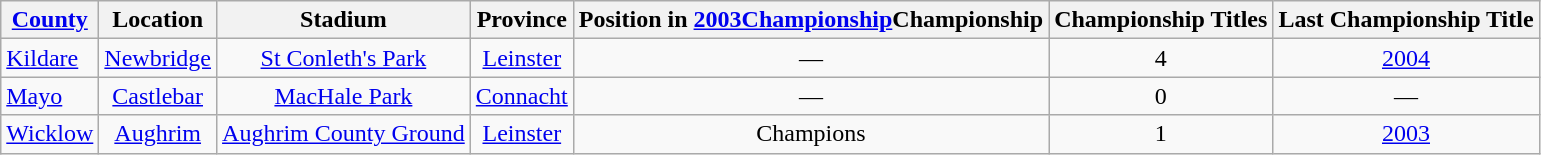<table class="wikitable sortable" style="text-align:center">
<tr>
<th><a href='#'>County</a></th>
<th>Location</th>
<th>Stadium</th>
<th>Province</th>
<th>Position in <a href='#'>2003Championship</a>Championship</th>
<th>Championship Titles</th>
<th>Last Championship Title</th>
</tr>
<tr>
<td style="text-align:left;"> <a href='#'>Kildare</a></td>
<td><a href='#'>Newbridge</a></td>
<td><a href='#'>St Conleth's Park</a></td>
<td><a href='#'>Leinster</a></td>
<td>—</td>
<td>4</td>
<td><a href='#'>2004</a></td>
</tr>
<tr>
<td style="text-align:left"> <a href='#'>Mayo</a></td>
<td><a href='#'>Castlebar</a></td>
<td><a href='#'>MacHale Park</a></td>
<td><a href='#'>Connacht</a></td>
<td>—</td>
<td>0</td>
<td>—</td>
</tr>
<tr>
<td style="text-align:left"> <a href='#'>Wicklow</a></td>
<td><a href='#'>Aughrim</a></td>
<td><a href='#'>Aughrim County Ground</a></td>
<td><a href='#'>Leinster</a></td>
<td>Champions</td>
<td>1</td>
<td><a href='#'>2003</a></td>
</tr>
</table>
